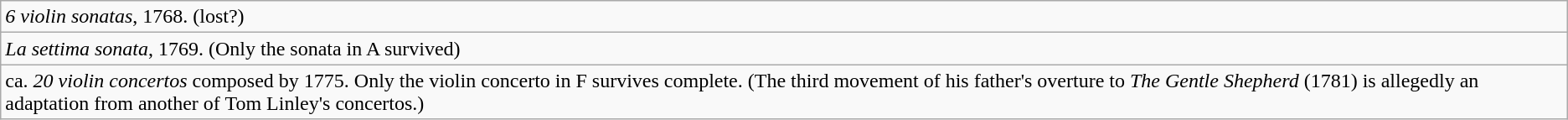<table class="wikitable">
<tr>
<td><em>6 violin sonatas</em>, 1768. (lost?)</td>
</tr>
<tr>
<td><em>La settima sonata</em>, 1769. (Only the sonata in A survived)</td>
</tr>
<tr>
<td>ca. <em>20 violin concertos</em> composed by 1775. Only the violin concerto in F survives complete. (The third movement of his father's overture to <em>The Gentle Shepherd</em> (1781) is allegedly an adaptation from another of Tom Linley's concertos.)</td>
</tr>
</table>
